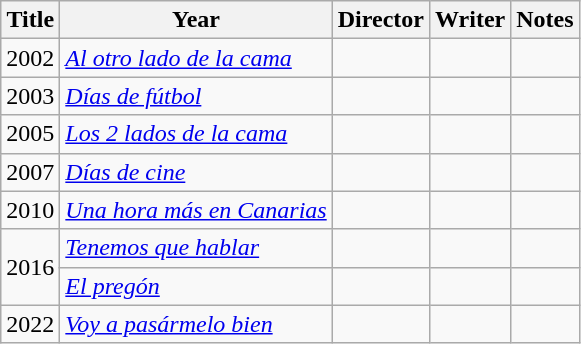<table class="wikitable sortable">
<tr>
<th>Title</th>
<th>Year</th>
<th>Director</th>
<th>Writer</th>
<th>Notes</th>
</tr>
<tr>
<td>2002</td>
<td><em><a href='#'>Al otro lado de la cama</a></em></td>
<td></td>
<td></td>
<td></td>
</tr>
<tr>
<td>2003</td>
<td><em><a href='#'>Días de fútbol</a></em></td>
<td></td>
<td></td>
<td></td>
</tr>
<tr>
<td>2005</td>
<td><em><a href='#'>Los 2 lados de la cama</a></em></td>
<td></td>
<td></td>
<td></td>
</tr>
<tr>
<td>2007</td>
<td><em><a href='#'>Días de cine</a></em></td>
<td></td>
<td></td>
<td></td>
</tr>
<tr>
<td>2010</td>
<td><em><a href='#'>Una hora más en Canarias</a></em></td>
<td></td>
<td></td>
<td></td>
</tr>
<tr>
<td rowspan=2>2016</td>
<td><em><a href='#'>Tenemos que hablar</a></em></td>
<td></td>
<td></td>
<td></td>
</tr>
<tr>
<td><em><a href='#'>El pregón</a></em></td>
<td></td>
<td></td>
<td></td>
</tr>
<tr>
<td>2022</td>
<td><em><a href='#'>Voy a pasármelo bien</a></em></td>
<td></td>
<td></td>
<td></td>
</tr>
</table>
